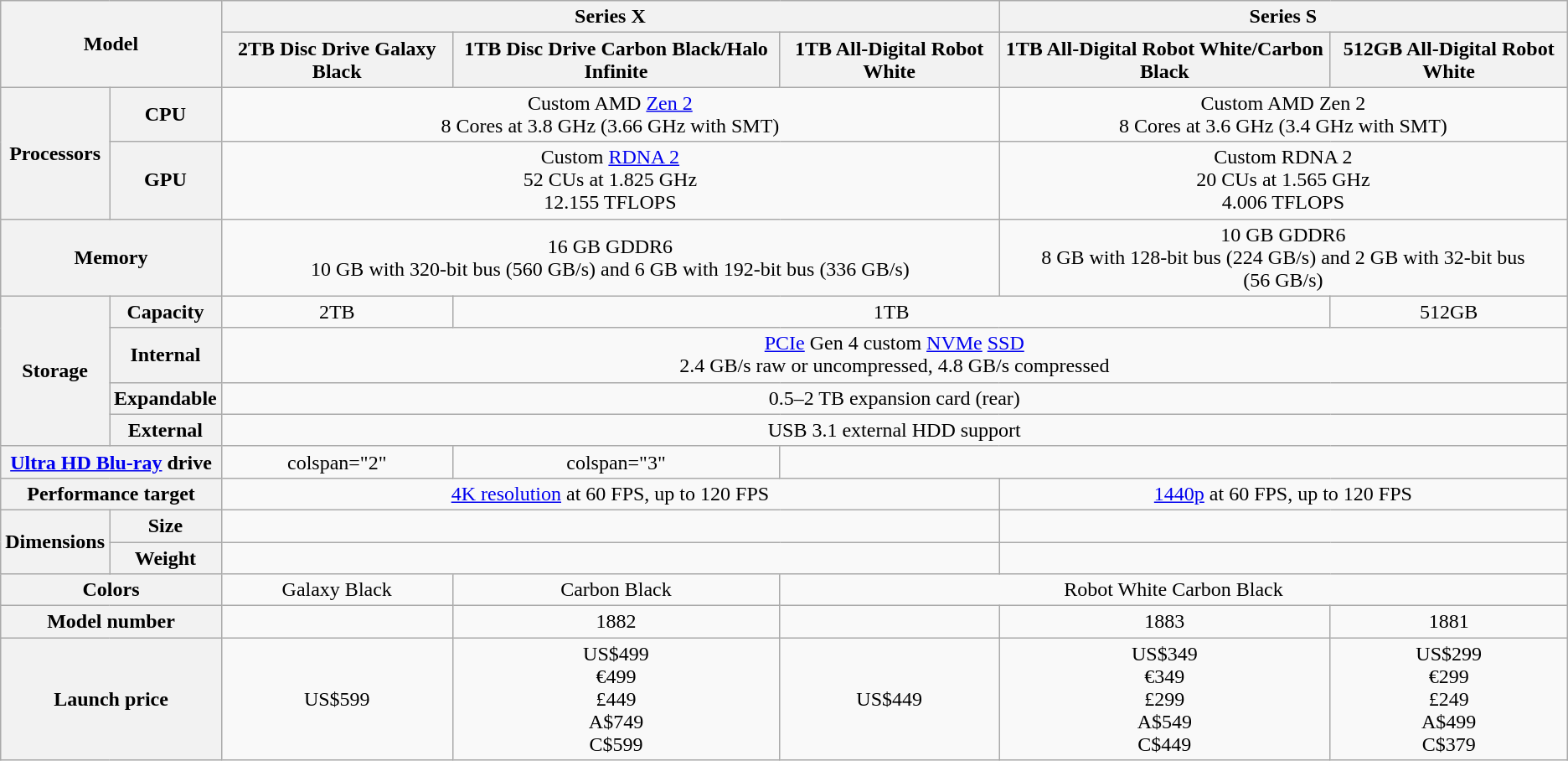<table class="wikitable" style="text-align:center;">
<tr>
<th colspan="2" rowspan="2">Model</th>
<th colspan="3">Series X</th>
<th colspan="2">Series S</th>
</tr>
<tr>
<th>2TB Disc Drive Galaxy Black</th>
<th>1TB Disc Drive Carbon Black/Halo Infinite</th>
<th>1TB All-Digital Robot White</th>
<th>1TB All-Digital Robot White/Carbon Black</th>
<th>512GB All-Digital Robot White</th>
</tr>
<tr>
<th rowspan=2>Processors</th>
<th>CPU</th>
<td colspan="3">Custom AMD <a href='#'>Zen 2</a><br>8 Cores at 3.8 GHz (3.66 GHz with SMT)</td>
<td colspan="2">Custom AMD Zen 2<br>8 Cores at 3.6 GHz (3.4 GHz with SMT)</td>
</tr>
<tr>
<th>GPU</th>
<td colspan="3">Custom <a href='#'>RDNA 2</a><br>52 CUs at 1.825 GHz<br>12.155 TFLOPS</td>
<td colspan="2">Custom RDNA 2<br>20 CUs at 1.565 GHz<br>4.006 TFLOPS</td>
</tr>
<tr>
<th colspan=2>Memory</th>
<td colspan="3">16 GB GDDR6<br>10 GB with 320-bit bus (560 GB/s) and 6 GB with 192-bit bus (336 GB/s)</td>
<td colspan="2">10 GB GDDR6<br>8 GB with 128-bit bus (224 GB/s) and 2 GB with 32-bit bus (56 GB/s)</td>
</tr>
<tr>
<th rowspan=4>Storage</th>
<th>Capacity</th>
<td>2TB</td>
<td colspan="3">1TB</td>
<td>512GB</td>
</tr>
<tr>
<th>Internal</th>
<td colspan="5"><a href='#'>PCIe</a> Gen 4 custom <a href='#'>NVMe</a> <a href='#'>SSD</a><br>2.4 GB/s raw or uncompressed, 4.8 GB/s compressed</td>
</tr>
<tr>
<th>Expandable</th>
<td colspan="5">0.5–2 TB expansion card (rear)</td>
</tr>
<tr>
<th>External</th>
<td colspan="5">USB 3.1 external HDD support</td>
</tr>
<tr>
<th colspan="2"><a href='#'>Ultra HD Blu-ray</a> drive</th>
<td>colspan="2" </td>
<td>colspan="3" </td>
</tr>
<tr>
<th colspan=2>Performance target</th>
<td colspan="3"><a href='#'>4K resolution</a> at 60 FPS, up to 120 FPS</td>
<td colspan="2"><a href='#'>1440p</a> at 60 FPS, up to 120 FPS</td>
</tr>
<tr>
<th rowspan=2>Dimensions</th>
<th>Size</th>
<td colspan="3"></td>
<td colspan="2"></td>
</tr>
<tr>
<th>Weight</th>
<td colspan="3"></td>
<td colspan="2"></td>
</tr>
<tr>
<th colspan=2>Colors</th>
<td> Galaxy Black</td>
<td> Carbon Black</td>
<td colspan="3"> Robot White  Carbon Black</td>
</tr>
<tr>
<th colspan=2>Model number</th>
<td></td>
<td>1882</td>
<td></td>
<td>1883</td>
<td>1881</td>
</tr>
<tr>
<th colspan=2>Launch price</th>
<td>US$599</td>
<td>US$499<br>€499<br>£449<br>A$749<br>C$599</td>
<td>US$449</td>
<td>US$349<br>€349<br>£299<br>A$549<br>C$449</td>
<td>US$299<br>€299<br>£249<br>A$499<br>C$379</td>
</tr>
</table>
